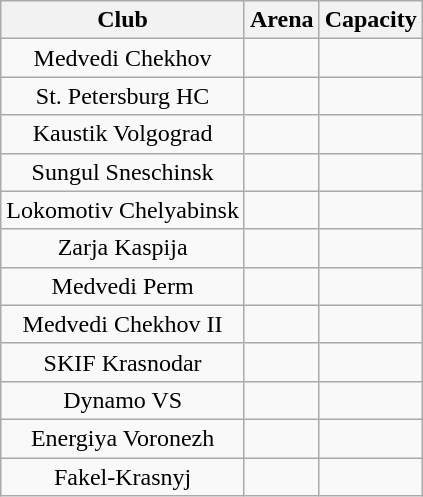<table class="wikitable sortable" style="text-align: center;">
<tr>
<th align="center">Club</th>
<th align="center">Arena</th>
<th align="center">Capacity</th>
</tr>
<tr>
<td>Medvedi Chekhov</td>
<td></td>
<td></td>
</tr>
<tr>
<td>St. Petersburg HC</td>
<td></td>
<td></td>
</tr>
<tr>
<td>Kaustik Volgograd</td>
<td></td>
<td></td>
</tr>
<tr>
<td>Sungul Sneschinsk</td>
<td></td>
<td></td>
</tr>
<tr>
<td>Lokomotiv Chelyabinsk</td>
<td></td>
<td></td>
</tr>
<tr>
<td>Zarja Kaspija</td>
<td></td>
<td></td>
</tr>
<tr>
<td>Medvedi Perm</td>
<td></td>
<td></td>
</tr>
<tr>
<td>Medvedi Chekhov II</td>
<td></td>
<td></td>
</tr>
<tr>
<td>SKIF Krasnodar</td>
<td></td>
<td></td>
</tr>
<tr>
<td>Dynamo VS</td>
<td></td>
<td></td>
</tr>
<tr>
<td>Energiya Voronezh</td>
<td></td>
<td></td>
</tr>
<tr>
<td>Fakel-Krasnyj</td>
<td></td>
<td></td>
</tr>
</table>
